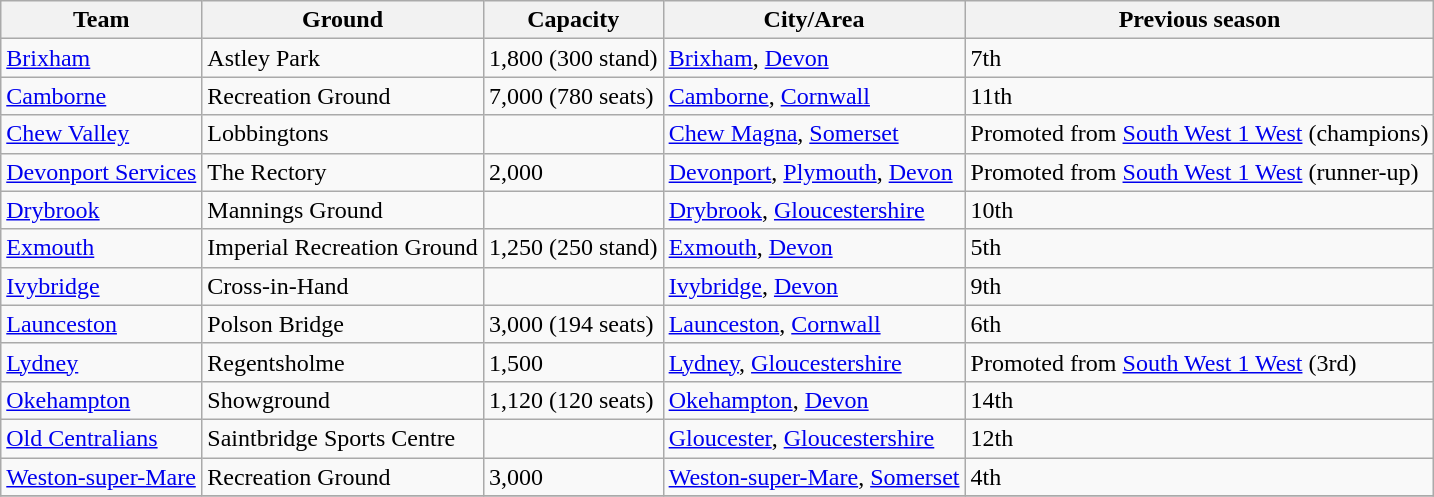<table class="wikitable sortable">
<tr>
<th>Team</th>
<th>Ground</th>
<th>Capacity</th>
<th>City/Area</th>
<th>Previous season</th>
</tr>
<tr>
<td><a href='#'>Brixham</a></td>
<td>Astley Park</td>
<td>1,800 (300 stand)</td>
<td><a href='#'>Brixham</a>, <a href='#'>Devon</a></td>
<td>7th</td>
</tr>
<tr>
<td><a href='#'>Camborne</a></td>
<td>Recreation Ground</td>
<td>7,000 (780 seats)</td>
<td><a href='#'>Camborne</a>, <a href='#'>Cornwall</a></td>
<td>11th</td>
</tr>
<tr>
<td><a href='#'>Chew Valley</a></td>
<td>Lobbingtons</td>
<td></td>
<td><a href='#'>Chew Magna</a>, <a href='#'>Somerset</a></td>
<td>Promoted from <a href='#'>South West 1 West</a> (champions)</td>
</tr>
<tr>
<td><a href='#'>Devonport Services</a></td>
<td>The Rectory</td>
<td>2,000</td>
<td><a href='#'>Devonport</a>, <a href='#'>Plymouth</a>, <a href='#'>Devon</a></td>
<td>Promoted from <a href='#'>South West 1 West</a> (runner-up)</td>
</tr>
<tr>
<td><a href='#'>Drybrook</a></td>
<td>Mannings Ground</td>
<td></td>
<td><a href='#'>Drybrook</a>, <a href='#'>Gloucestershire</a></td>
<td>10th</td>
</tr>
<tr>
<td><a href='#'>Exmouth</a></td>
<td>Imperial Recreation Ground</td>
<td>1,250 (250 stand)</td>
<td><a href='#'>Exmouth</a>, <a href='#'>Devon</a></td>
<td>5th</td>
</tr>
<tr>
<td><a href='#'>Ivybridge</a></td>
<td>Cross-in-Hand</td>
<td></td>
<td><a href='#'>Ivybridge</a>, <a href='#'>Devon</a></td>
<td>9th</td>
</tr>
<tr>
<td><a href='#'>Launceston</a></td>
<td>Polson Bridge</td>
<td>3,000 (194 seats)</td>
<td><a href='#'>Launceston</a>, <a href='#'>Cornwall</a></td>
<td>6th</td>
</tr>
<tr>
<td><a href='#'>Lydney</a></td>
<td>Regentsholme</td>
<td>1,500</td>
<td><a href='#'>Lydney</a>, <a href='#'>Gloucestershire</a></td>
<td>Promoted from <a href='#'>South West 1 West</a> (3rd)</td>
</tr>
<tr>
<td><a href='#'>Okehampton</a></td>
<td>Showground</td>
<td>1,120 (120 seats)</td>
<td><a href='#'>Okehampton</a>, <a href='#'>Devon</a></td>
<td>14th</td>
</tr>
<tr>
<td><a href='#'>Old Centralians</a></td>
<td>Saintbridge Sports Centre</td>
<td></td>
<td><a href='#'>Gloucester</a>, <a href='#'>Gloucestershire</a></td>
<td>12th</td>
</tr>
<tr>
<td><a href='#'>Weston-super-Mare</a></td>
<td>Recreation Ground</td>
<td>3,000</td>
<td><a href='#'>Weston-super-Mare</a>, <a href='#'>Somerset</a></td>
<td>4th</td>
</tr>
<tr>
</tr>
</table>
